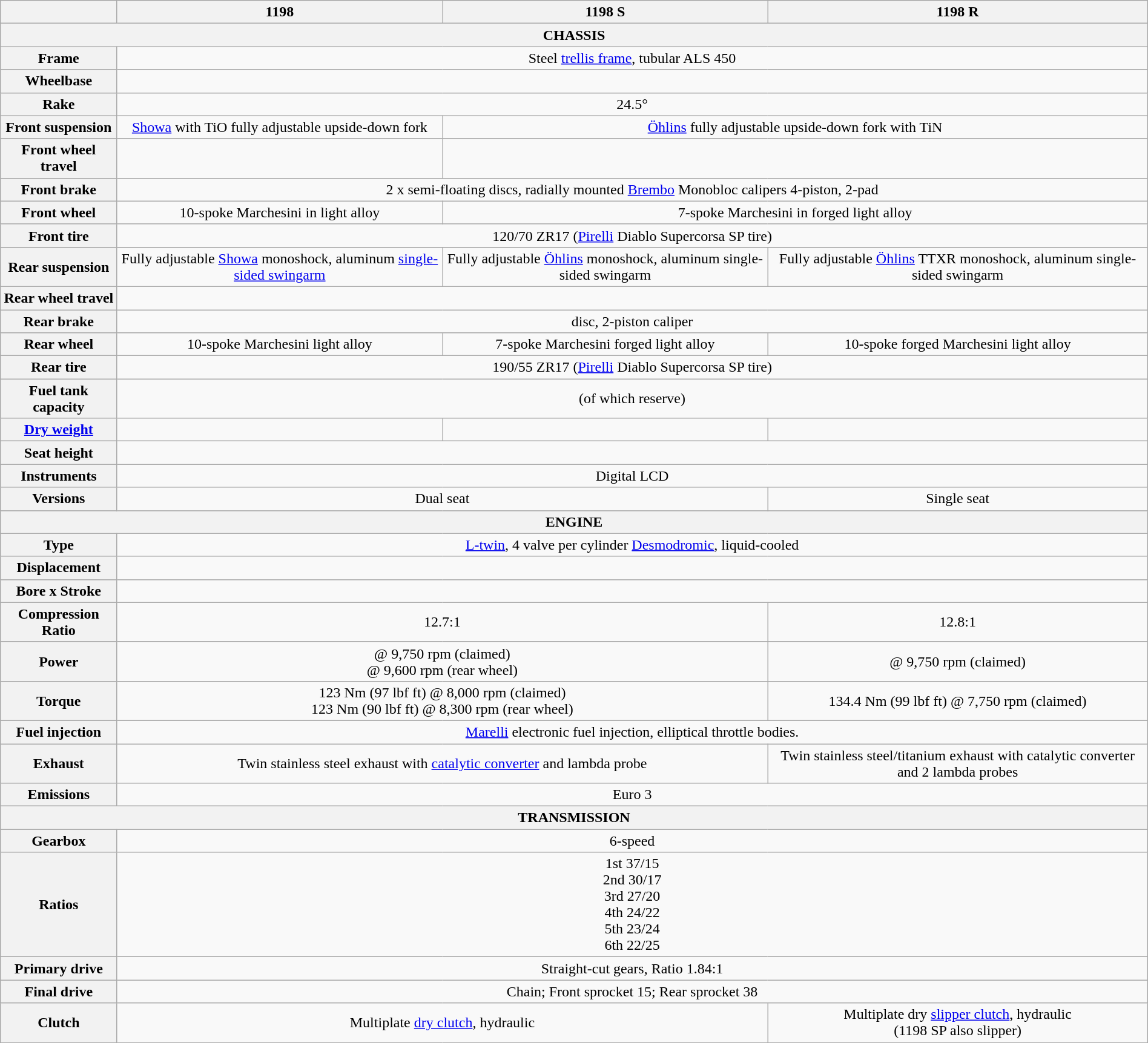<table class="wikitable" style="margin:auto; text-align:center;">
<tr>
<th></th>
<th>1198</th>
<th>1198 S</th>
<th>1198 R</th>
</tr>
<tr>
<th colspan="4">CHASSIS</th>
</tr>
<tr>
<th>Frame</th>
<td colspan="3">Steel <a href='#'>trellis frame</a>, tubular ALS 450</td>
</tr>
<tr>
<th>Wheelbase</th>
<td colspan="3"></td>
</tr>
<tr>
<th>Rake</th>
<td colspan="3">24.5°</td>
</tr>
<tr>
<th>Front suspension</th>
<td><a href='#'>Showa</a>  with TiO fully adjustable upside-down fork</td>
<td colspan="2"><a href='#'>Öhlins</a>  fully adjustable upside-down fork with TiN</td>
</tr>
<tr>
<th>Front wheel travel</th>
<td></td>
<td colspan="2"></td>
</tr>
<tr>
<th>Front brake</th>
<td colspan="3">2 x  semi-floating discs, radially mounted <a href='#'>Brembo</a> Monobloc calipers 4-piston, 2-pad</td>
</tr>
<tr>
<th>Front wheel</th>
<td>10-spoke Marchesini in light alloy </td>
<td colspan="2">7-spoke Marchesini in forged light alloy </td>
</tr>
<tr>
<th>Front tire</th>
<td colspan="3">120/70 ZR17 (<a href='#'>Pirelli</a> Diablo Supercorsa SP tire)</td>
</tr>
<tr>
<th>Rear suspension</th>
<td>Fully adjustable <a href='#'>Showa</a> monoshock, aluminum <a href='#'>single-sided swingarm</a></td>
<td>Fully adjustable <a href='#'>Öhlins</a> monoshock, aluminum single-sided swingarm</td>
<td>Fully adjustable <a href='#'>Öhlins</a> TTXR monoshock, aluminum single-sided swingarm</td>
</tr>
<tr>
<th>Rear wheel travel</th>
<td colspan="3"></td>
</tr>
<tr>
<th>Rear brake</th>
<td colspan="3"> disc, 2-piston caliper</td>
</tr>
<tr>
<th>Rear wheel</th>
<td>10-spoke Marchesini light alloy </td>
<td>7-spoke Marchesini forged light alloy </td>
<td>10-spoke forged Marchesini light alloy </td>
</tr>
<tr>
<th>Rear tire</th>
<td colspan="3">190/55 ZR17 (<a href='#'>Pirelli</a> Diablo Supercorsa SP tire)</td>
</tr>
<tr>
<th>Fuel tank capacity</th>
<td colspan="3"> (of which  reserve)</td>
</tr>
<tr>
<th><a href='#'>Dry weight</a></th>
<td></td>
<td></td>
<td></td>
</tr>
<tr>
<th>Seat height</th>
<td colspan="3"></td>
</tr>
<tr>
<th>Instruments</th>
<td colspan="3">Digital LCD</td>
</tr>
<tr>
<th>Versions</th>
<td colspan="2">Dual seat</td>
<td>Single seat</td>
</tr>
<tr>
<th colspan="4">ENGINE</th>
</tr>
<tr>
<th>Type</th>
<td colspan="3"><a href='#'>L-twin</a>, 4 valve per cylinder <a href='#'>Desmodromic</a>, liquid-cooled</td>
</tr>
<tr>
<th>Displacement</th>
<td colspan="3"></td>
</tr>
<tr>
<th>Bore x Stroke</th>
<td colspan="3"></td>
</tr>
<tr>
<th>Compression Ratio</th>
<td colspan="2">12.7:1</td>
<td>12.8:1</td>
</tr>
<tr>
<th>Power</th>
<td colspan="2"> @ 9,750 rpm (claimed)<br> @ 9,600 rpm (rear wheel)</td>
<td> @ 9,750 rpm (claimed)</td>
</tr>
<tr>
<th>Torque</th>
<td colspan="2">123 Nm (97 lbf ft) @ 8,000 rpm (claimed)<br>123 Nm (90 lbf ft) @ 8,300 rpm (rear wheel)</td>
<td>134.4 Nm (99 lbf ft) @ 7,750 rpm (claimed)</td>
</tr>
<tr>
<th>Fuel injection</th>
<td colspan="3"><a href='#'>Marelli</a> electronic fuel injection, elliptical throttle bodies.</td>
</tr>
<tr>
<th>Exhaust</th>
<td colspan="2">Twin stainless steel exhaust with <a href='#'>catalytic converter</a> and lambda probe</td>
<td>Twin stainless steel/titanium exhaust with catalytic converter and 2 lambda probes</td>
</tr>
<tr>
<th>Emissions</th>
<td colspan="3">Euro 3</td>
</tr>
<tr>
<th colspan="4">TRANSMISSION</th>
</tr>
<tr>
<th>Gearbox</th>
<td colspan="3">6-speed</td>
</tr>
<tr>
<th>Ratios</th>
<td colspan="3">1st 37/15<br>2nd 30/17<br>3rd 27/20<br>4th 24/22<br>5th 23/24<br>6th 22/25</td>
</tr>
<tr>
<th>Primary drive</th>
<td colspan="3">Straight-cut gears, Ratio 1.84:1</td>
</tr>
<tr>
<th>Final drive</th>
<td colspan="3">Chain; Front sprocket 15; Rear sprocket 38</td>
</tr>
<tr>
<th>Clutch</th>
<td colspan="2">Multiplate <a href='#'>dry clutch</a>, hydraulic</td>
<td>Multiplate dry <a href='#'>slipper clutch</a>, hydraulic<br>(1198 SP also slipper)</td>
</tr>
</table>
